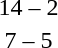<table style="text-align:center">
<tr>
<th width=200></th>
<th width=100></th>
<th width=200></th>
</tr>
<tr>
<td align=right><strong></strong></td>
<td>14 – 2</td>
<td align=left></td>
</tr>
<tr>
<td align=right><strong></strong></td>
<td>7 – 5</td>
<td align=left></td>
</tr>
</table>
